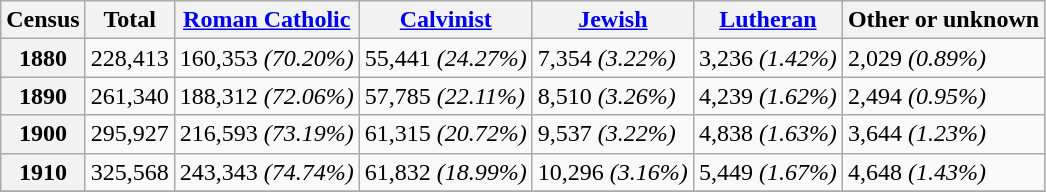<table class="wikitable">
<tr>
<th>Census</th>
<th>Total</th>
<th><a href='#'>Roman Catholic</a></th>
<th><a href='#'>Calvinist</a></th>
<th><a href='#'>Jewish</a></th>
<th><a href='#'>Lutheran</a></th>
<th>Other or unknown</th>
</tr>
<tr>
<th>1880</th>
<td>228,413</td>
<td>160,353 <em>(70.20%)</em></td>
<td>55,441 <em>(24.27%)</em></td>
<td>7,354 <em>(3.22%)</em></td>
<td>3,236 <em>(1.42%)</em></td>
<td>2,029 <em>(0.89%)</em></td>
</tr>
<tr>
<th>1890</th>
<td>261,340</td>
<td>188,312 <em>(72.06%)</em></td>
<td>57,785 <em>(22.11%)</em></td>
<td>8,510 <em>(3.26%)</em></td>
<td>4,239 <em>(1.62%)</em></td>
<td>2,494 <em>(0.95%)</em></td>
</tr>
<tr>
<th>1900</th>
<td>295,927</td>
<td>216,593 <em>(73.19%)</em></td>
<td>61,315 <em>(20.72%)</em></td>
<td>9,537 <em>(3.22%)</em></td>
<td>4,838 <em>(1.63%)</em></td>
<td>3,644 <em>(1.23%)</em></td>
</tr>
<tr>
<th>1910</th>
<td>325,568</td>
<td>243,343 <em>(74.74%)</em></td>
<td>61,832 <em>(18.99%)</em></td>
<td>10,296 <em>(3.16%)</em></td>
<td>5,449 <em>(1.67%)</em></td>
<td>4,648 <em>(1.43%)</em></td>
</tr>
<tr>
</tr>
</table>
